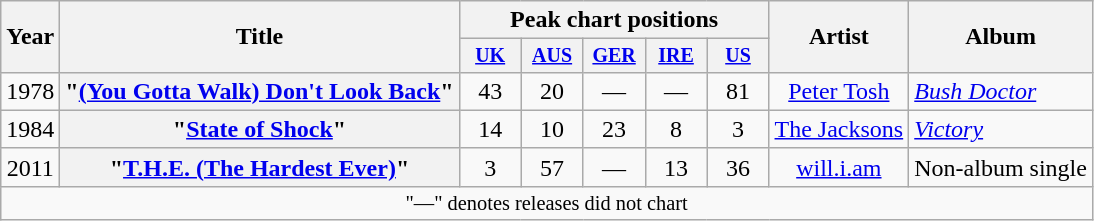<table class="wikitable plainrowheaders" style="text-align:center;">
<tr>
<th scope="col" rowspan="2">Year</th>
<th scope="col" rowspan="2">Title</th>
<th scope="col" colspan="5">Peak chart positions</th>
<th rowspan="2">Artist</th>
<th scope="col" rowspan="2">Album</th>
</tr>
<tr style="font-size:smaller;">
<th scope="col" width="35"><a href='#'>UK</a><br></th>
<th scope="col" width="35"><a href='#'>AUS</a><br></th>
<th scope="col" width="35"><a href='#'>GER</a><br></th>
<th scope="col" width="35"><a href='#'>IRE</a><br></th>
<th scope="col" width="35"><a href='#'>US</a><br></th>
</tr>
<tr>
<td>1978</td>
<th scope="row">"<a href='#'>(You Gotta Walk) Don't Look Back</a>"</th>
<td>43</td>
<td>20</td>
<td>—</td>
<td>—</td>
<td>81</td>
<td><a href='#'>Peter Tosh</a></td>
<td style="text-align:left;"><em><a href='#'>Bush Doctor</a></em></td>
</tr>
<tr>
<td>1984</td>
<th scope="row">"<a href='#'>State of Shock</a>"</th>
<td>14</td>
<td>10</td>
<td>23</td>
<td>8</td>
<td>3</td>
<td><a href='#'>The Jacksons</a></td>
<td style="text-align:left;"><em><a href='#'>Victory</a></em></td>
</tr>
<tr>
<td>2011</td>
<th scope="row">"<a href='#'>T.H.E. (The Hardest Ever)</a>"</th>
<td>3</td>
<td>57</td>
<td>—</td>
<td>13</td>
<td>36</td>
<td><a href='#'>will.i.am</a></td>
<td style="text-align:left;">Non-album single</td>
</tr>
<tr>
<td colspan="9" style="font-size:85%">"—" denotes releases did not chart</td>
</tr>
</table>
